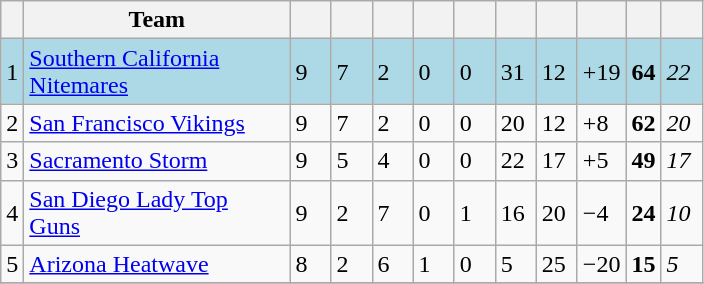<table class="wikitable">
<tr>
<th></th>
<th width="170">Team</th>
<th width="20"></th>
<th width="20"></th>
<th width="20"></th>
<th width="20"></th>
<th width="20"></th>
<th width="20"></th>
<th width="20"></th>
<th width="25"></th>
<th></th>
<th width="20"></th>
</tr>
<tr bgcolor=#ADD8E6>
<td>1</td>
<td><a href='#'>Southern California Nitemares</a></td>
<td>9</td>
<td>7</td>
<td>2</td>
<td>0</td>
<td>0</td>
<td>31</td>
<td>12</td>
<td>+19</td>
<td><strong>64</strong></td>
<td><em>22</em></td>
</tr>
<tr>
<td>2</td>
<td><a href='#'>San Francisco Vikings</a></td>
<td>9</td>
<td>7</td>
<td>2</td>
<td>0</td>
<td>0</td>
<td>20</td>
<td>12</td>
<td>+8</td>
<td><strong>62</strong></td>
<td><em>20</em></td>
</tr>
<tr>
<td>3</td>
<td><a href='#'>Sacramento Storm</a></td>
<td>9</td>
<td>5</td>
<td>4</td>
<td>0</td>
<td>0</td>
<td>22</td>
<td>17</td>
<td>+5</td>
<td><strong>49</strong></td>
<td><em>17</em></td>
</tr>
<tr>
<td>4</td>
<td><a href='#'>San Diego Lady Top Guns</a></td>
<td>9</td>
<td>2</td>
<td>7</td>
<td>0</td>
<td>1</td>
<td>16</td>
<td>20</td>
<td>−4</td>
<td><strong>24</strong></td>
<td><em>10</em></td>
</tr>
<tr>
<td>5</td>
<td><a href='#'>Arizona Heatwave</a></td>
<td>8</td>
<td>2</td>
<td>6</td>
<td>1</td>
<td>0</td>
<td>5</td>
<td>25</td>
<td>−20</td>
<td><strong>15</strong></td>
<td><em>5</em></td>
</tr>
<tr>
</tr>
</table>
